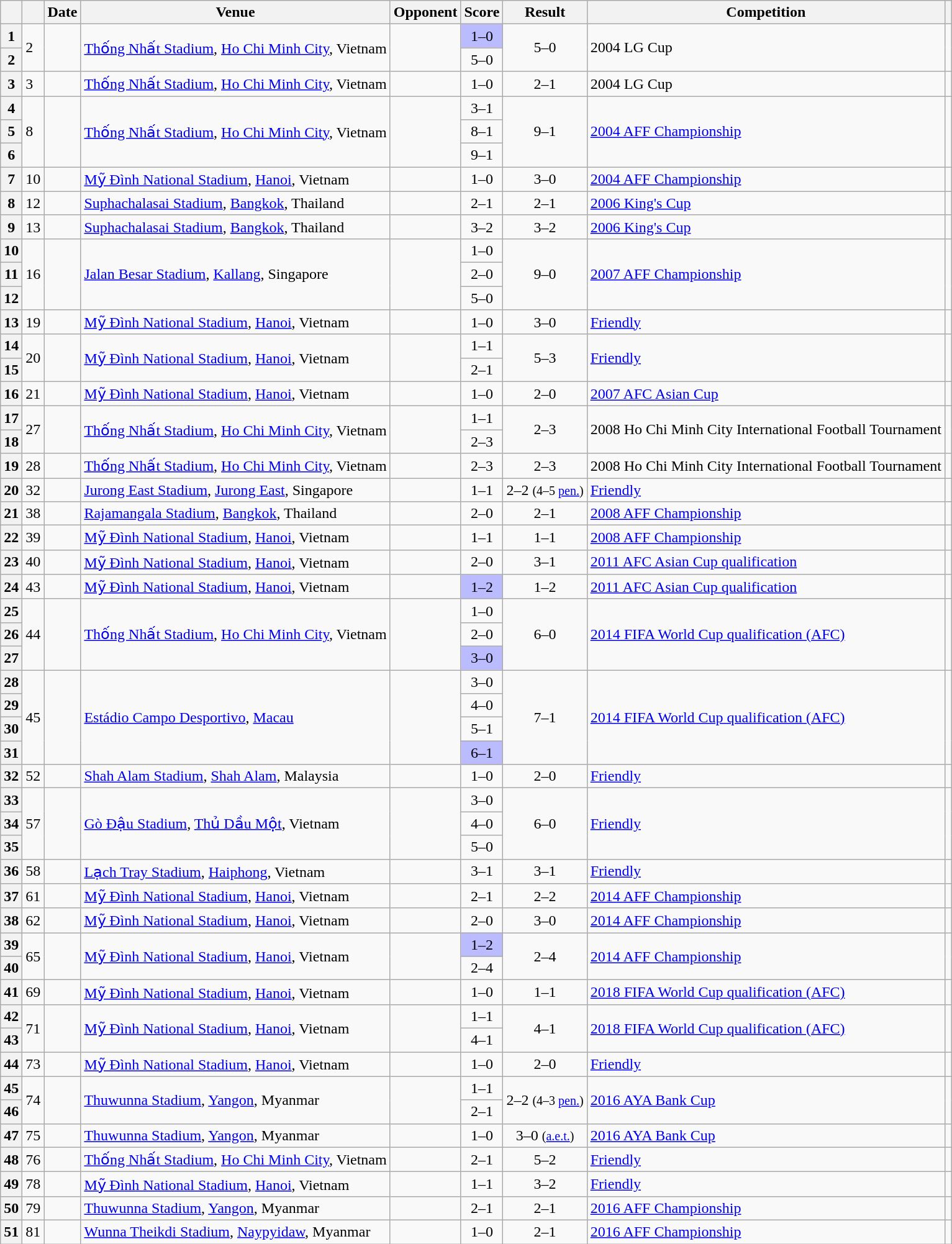<table class="sortable wikitable plainrowheaders">
<tr>
<th scope="col"></th>
<th scope="col"></th>
<th scope="col">Date</th>
<th scope="col">Venue</th>
<th scope="col">Opponent</th>
<th scope="col">Score</th>
<th scope="col">Result</th>
<th scope="col">Competition</th>
<th class="unsortable"></th>
</tr>
<tr>
<th scope="row">1</th>
<td rowspan="2">2</td>
<td rowspan="2"></td>
<td rowspan="2"><a href='#'>Thống Nhất Stadium</a>, <a href='#'>Ho Chi Minh City</a>, Vietnam</td>
<td rowspan="2"></td>
<td style="text-align:center;background: #BBBBFF;">1–0</td>
<td rowspan="2" style="text-align:center;">5–0</td>
<td rowspan="2">2004 LG Cup</td>
<td rowspan="2" align="center"></td>
</tr>
<tr>
<th scope="row">2</th>
<td style="text-align:center;">5–0</td>
</tr>
<tr>
<th scope="row">3</th>
<td>3</td>
<td></td>
<td><a href='#'>Thống Nhất Stadium</a>, <a href='#'>Ho Chi Minh City</a>, Vietnam</td>
<td></td>
<td style="text-align:center;">1–0</td>
<td style="text-align:center;">2–1</td>
<td>2004 LG Cup</td>
<td align="center"></td>
</tr>
<tr>
<th scope="row">4</th>
<td rowspan="3">8</td>
<td rowspan="3"></td>
<td rowspan="3"><a href='#'>Thống Nhất Stadium</a>, <a href='#'>Ho Chi Minh City</a>, Vietnam</td>
<td rowspan="3"></td>
<td style="text-align:center;">3–1</td>
<td rowspan="3" style="text-align:center;">9–1</td>
<td rowspan="3"><a href='#'>2004 AFF Championship</a></td>
<td rowspan="3" align="center"></td>
</tr>
<tr>
<th scope="row">5</th>
<td style="text-align:center;">8–1</td>
</tr>
<tr>
<th scope="row">6</th>
<td style="text-align:center;">9–1</td>
</tr>
<tr>
<th scope="row">7</th>
<td>10</td>
<td></td>
<td><a href='#'>Mỹ Đình National Stadium</a>, <a href='#'>Hanoi</a>, Vietnam</td>
<td></td>
<td style="text-align:center;">1–0</td>
<td style="text-align:center;">3–0</td>
<td><a href='#'>2004 AFF Championship</a></td>
<td align="center"></td>
</tr>
<tr>
<th scope="row">8</th>
<td>12</td>
<td></td>
<td><a href='#'>Suphachalasai Stadium</a>, <a href='#'>Bangkok</a>, Thailand</td>
<td></td>
<td style="text-align:center;">2–1</td>
<td style="text-align:center;">2–1</td>
<td><a href='#'>2006 King's Cup</a></td>
<td align="center"></td>
</tr>
<tr>
<th scope="row">9</th>
<td>13</td>
<td></td>
<td><a href='#'>Suphachalasai Stadium</a>, <a href='#'>Bangkok</a>, Thailand</td>
<td></td>
<td style="text-align:center;">3–2</td>
<td style="text-align:center;">3–2</td>
<td><a href='#'>2006 King's Cup</a></td>
<td align="center"></td>
</tr>
<tr>
<th scope="row">10</th>
<td rowspan="3">16</td>
<td rowspan="3"></td>
<td rowspan="3"><a href='#'>Jalan Besar Stadium</a>, <a href='#'>Kallang</a>, Singapore</td>
<td rowspan="3"></td>
<td style="text-align:center;">1–0</td>
<td rowspan="3" style="text-align:center;">9–0</td>
<td rowspan="3"><a href='#'>2007 AFF Championship</a></td>
<td rowspan="3" align="center"></td>
</tr>
<tr>
<th scope="row">11</th>
<td style="text-align:center;">2–0</td>
</tr>
<tr>
<th scope="row">12</th>
<td style="text-align:center;">5–0</td>
</tr>
<tr>
<th scope="row">13</th>
<td>19</td>
<td></td>
<td><a href='#'>Mỹ Đình National Stadium</a>, <a href='#'>Hanoi</a>, Vietnam</td>
<td></td>
<td style="text-align:center;">1–0</td>
<td style="text-align:center;">3–0</td>
<td><a href='#'>Friendly</a></td>
<td align="center"></td>
</tr>
<tr>
<th scope="row">14</th>
<td rowspan="2">20</td>
<td rowspan="2"></td>
<td rowspan="2"><a href='#'>Mỹ Đình National Stadium</a>, <a href='#'>Hanoi</a>, Vietnam</td>
<td rowspan="2"></td>
<td style="text-align:center;">1–1</td>
<td rowspan="2" style="text-align:center;">5–3</td>
<td rowspan="2"><a href='#'>Friendly</a></td>
<td rowspan="2" align="center"></td>
</tr>
<tr>
<th scope="row">15</th>
<td style="text-align:center;">2–1</td>
</tr>
<tr>
<th scope="row">16</th>
<td>21</td>
<td></td>
<td><a href='#'>Mỹ Đình National Stadium</a>, <a href='#'>Hanoi</a>, Vietnam</td>
<td></td>
<td style="text-align:center;">1–0</td>
<td style="text-align:center;">2–0</td>
<td><a href='#'>2007 AFC Asian Cup</a></td>
<td align="center"></td>
</tr>
<tr>
<th scope="row">17</th>
<td rowspan="2">27</td>
<td rowspan="2"></td>
<td rowspan="2"><a href='#'>Thống Nhất Stadium</a>, <a href='#'>Ho Chi Minh City</a>, Vietnam</td>
<td rowspan="2"></td>
<td style="text-align:center;">1–1</td>
<td rowspan="2" style="text-align:center;">2–3</td>
<td rowspan="2">2008 Ho Chi Minh City International Football Tournament</td>
<td rowspan="2" align="center"></td>
</tr>
<tr>
<th scope="row">18</th>
<td style="text-align:center;">2–3</td>
</tr>
<tr>
<th scope="row">19</th>
<td>28</td>
<td></td>
<td><a href='#'>Thống Nhất Stadium</a>, <a href='#'>Ho Chi Minh City</a>, Vietnam</td>
<td></td>
<td style="text-align:center;">2–3</td>
<td style="text-align:center;">2–3</td>
<td>2008 Ho Chi Minh City International Football Tournament</td>
<td align="center"></td>
</tr>
<tr>
<th scope="row">20</th>
<td>32</td>
<td></td>
<td><a href='#'>Jurong East Stadium</a>, <a href='#'>Jurong East</a>, Singapore</td>
<td></td>
<td style="text-align:center;">1–1</td>
<td style="text-align:center;">2–2 <small>(4–5 <a href='#'>pen.</a>)</small></td>
<td><a href='#'>Friendly</a></td>
<td align="center"></td>
</tr>
<tr>
<th scope="row">21</th>
<td>38</td>
<td></td>
<td><a href='#'>Rajamangala Stadium</a>, <a href='#'>Bangkok</a>, Thailand</td>
<td></td>
<td style="text-align:center;">2–0</td>
<td style="text-align:center;">2–1</td>
<td><a href='#'>2008 AFF Championship</a></td>
<td align="center"></td>
</tr>
<tr>
<th scope="row">22</th>
<td>39</td>
<td></td>
<td><a href='#'>Mỹ Đình National Stadium</a>, <a href='#'>Hanoi</a>, Vietnam</td>
<td></td>
<td style="text-align:center;">1–1</td>
<td style="text-align:center;">1–1</td>
<td><a href='#'>2008 AFF Championship</a></td>
<td align="center"></td>
</tr>
<tr>
<th scope="row">23</th>
<td>40</td>
<td></td>
<td><a href='#'>Mỹ Đình National Stadium</a>, <a href='#'>Hanoi</a>, Vietnam</td>
<td></td>
<td style="text-align:center;">2–0</td>
<td style="text-align:center;">3–1</td>
<td><a href='#'>2011 AFC Asian Cup qualification</a></td>
<td align="center"></td>
</tr>
<tr>
<th scope="row">24</th>
<td>43</td>
<td></td>
<td><a href='#'>Mỹ Đình National Stadium</a>, <a href='#'>Hanoi</a>, Vietnam</td>
<td></td>
<td style="text-align:center;background: #BBBBFF;">1–2</td>
<td style="text-align:center;">1–2</td>
<td><a href='#'>2011 AFC Asian Cup qualification</a></td>
<td align="center"></td>
</tr>
<tr>
<th scope="row">25</th>
<td rowspan="3">44</td>
<td rowspan="3"></td>
<td rowspan="3"><a href='#'>Thống Nhất Stadium</a>, <a href='#'>Ho Chi Minh City</a>, Vietnam</td>
<td rowspan="3"></td>
<td style="text-align:center;">1–0</td>
<td rowspan="3" style="text-align:center;">6–0</td>
<td rowspan="3"><a href='#'>2014 FIFA World Cup qualification (AFC)</a></td>
<td rowspan="3" align="center"></td>
</tr>
<tr>
<th scope="row">26</th>
<td style="text-align:center;">2–0</td>
</tr>
<tr>
<th scope="row">27</th>
<td style="text-align:center;background: #BBBBFF;">3–0</td>
</tr>
<tr>
<th scope="row">28</th>
<td rowspan="4">45</td>
<td rowspan="4"></td>
<td rowspan="4"><a href='#'>Estádio Campo Desportivo</a>, <a href='#'>Macau</a></td>
<td rowspan="4"></td>
<td style="text-align:center;">3–0</td>
<td rowspan="4" style="text-align:center;">7–1</td>
<td rowspan="4"><a href='#'>2014 FIFA World Cup qualification (AFC)</a></td>
<td rowspan="4" align="center"></td>
</tr>
<tr>
<th scope="row">29</th>
<td style="text-align:center;">4–0</td>
</tr>
<tr>
<th scope="row">30</th>
<td style="text-align:center;">5–1</td>
</tr>
<tr>
<th scope="row">31</th>
<td style="text-align:center;background: #BBBBFF;">6–1</td>
</tr>
<tr>
<th scope="row">32</th>
<td>52</td>
<td></td>
<td><a href='#'>Shah Alam Stadium</a>, <a href='#'>Shah Alam</a>, Malaysia</td>
<td></td>
<td style="text-align:center;">1–0</td>
<td style="text-align:center;">2–0</td>
<td><a href='#'>Friendly</a></td>
<td align="center"></td>
</tr>
<tr>
<th scope="row">33</th>
<td rowspan="3">57</td>
<td rowspan="3"></td>
<td rowspan="3"><a href='#'>Gò Đậu Stadium</a>, <a href='#'>Thủ Dầu Một</a>, Vietnam</td>
<td rowspan="3"></td>
<td style="text-align:center;">3–0</td>
<td rowspan="3" style="text-align:center;">6–0</td>
<td rowspan="3"><a href='#'>Friendly</a></td>
<td rowspan="3" align="center"></td>
</tr>
<tr>
<th scope="row">34</th>
<td style="text-align:center;">4–0</td>
</tr>
<tr>
<th scope="row">35</th>
<td style="text-align:center;">5–0</td>
</tr>
<tr>
<th scope="row">36</th>
<td>58</td>
<td></td>
<td><a href='#'>Lạch Tray Stadium</a>, <a href='#'>Haiphong</a>, Vietnam</td>
<td></td>
<td style="text-align:center;">3–1</td>
<td style="text-align:center;">3–1</td>
<td><a href='#'>Friendly</a></td>
<td align="center"></td>
</tr>
<tr>
<th scope="row">37</th>
<td>61</td>
<td></td>
<td><a href='#'>Mỹ Đình National Stadium</a>, <a href='#'>Hanoi</a>, Vietnam</td>
<td></td>
<td style="text-align:center;">2–1</td>
<td style="text-align:center;">2–2</td>
<td><a href='#'>2014 AFF Championship</a></td>
<td align="center"></td>
</tr>
<tr>
<th scope="row">38</th>
<td>62</td>
<td></td>
<td><a href='#'>Mỹ Đình National Stadium</a>, <a href='#'>Hanoi</a>, Vietnam</td>
<td></td>
<td style="text-align:center;">2–0</td>
<td style="text-align:center;">3–0</td>
<td><a href='#'>2014 AFF Championship</a></td>
<td align="center"></td>
</tr>
<tr>
<th scope="row">39</th>
<td rowspan="2">65</td>
<td rowspan="2"></td>
<td rowspan="2"><a href='#'>Mỹ Đình National Stadium</a>, <a href='#'>Hanoi</a>, Vietnam</td>
<td rowspan="2"></td>
<td style="text-align:center;background: #BBBBFF;">1–2</td>
<td rowspan="2" style="text-align:center;">2–4</td>
<td rowspan="2"><a href='#'>2014 AFF Championship</a></td>
<td rowspan="2" align="center"></td>
</tr>
<tr>
<th scope="row">40</th>
<td style="text-align:center;">2–4</td>
</tr>
<tr>
<th scope="row">41</th>
<td>69</td>
<td></td>
<td><a href='#'>Mỹ Đình National Stadium</a>, <a href='#'>Hanoi</a>, Vietnam</td>
<td></td>
<td style="text-align:center;">1–0</td>
<td style="text-align:center;">1–1</td>
<td><a href='#'>2018 FIFA World Cup qualification (AFC)</a></td>
<td align="center"></td>
</tr>
<tr>
<th scope="row">42</th>
<td rowspan="2">71</td>
<td rowspan="2"></td>
<td rowspan="2"><a href='#'>Mỹ Đình National Stadium</a>, <a href='#'>Hanoi</a>, Vietnam</td>
<td rowspan="2"></td>
<td style="text-align:center;">1–1</td>
<td rowspan="2" style="text-align:center;">4–1</td>
<td rowspan="2"><a href='#'>2018 FIFA World Cup qualification (AFC)</a></td>
<td rowspan="2" align="center"></td>
</tr>
<tr>
<th scope="row">43</th>
<td style="text-align:center;">4–1</td>
</tr>
<tr>
<th scope="row">44</th>
<td>73</td>
<td></td>
<td><a href='#'>Mỹ Đình National Stadium</a>, <a href='#'>Hanoi</a>, Vietnam</td>
<td></td>
<td style="text-align:center;">1–0</td>
<td style="text-align:center;">2–0</td>
<td><a href='#'>Friendly</a></td>
<td align="center"></td>
</tr>
<tr>
<th scope="row">45</th>
<td rowspan="2">74</td>
<td rowspan="2"></td>
<td rowspan="2"><a href='#'>Thuwunna Stadium</a>, <a href='#'>Yangon</a>, Myanmar</td>
<td rowspan="2"></td>
<td style="text-align:center;">1–1</td>
<td rowspan="2" style="text-align:center;">2–2 <small>(4–3 <a href='#'>pen.</a>)</small></td>
<td rowspan="2"><a href='#'>2016 AYA Bank Cup</a></td>
<td rowspan="2" align="center"></td>
</tr>
<tr>
<th scope="row">46</th>
<td style="text-align:center;">2–1</td>
</tr>
<tr>
<th scope="row">47</th>
<td>75</td>
<td></td>
<td><a href='#'>Thuwunna Stadium</a>, <a href='#'>Yangon</a>, Myanmar</td>
<td></td>
<td style="text-align:center;">1–0</td>
<td align="center">3–0 <small>(<a href='#'>a.e.t.</a>)</small></td>
<td><a href='#'>2016 AYA Bank Cup</a></td>
<td align="center"></td>
</tr>
<tr>
<th scope="row">48</th>
<td>76</td>
<td></td>
<td><a href='#'>Thống Nhất Stadium</a>, <a href='#'>Ho Chi Minh City</a>, Vietnam</td>
<td></td>
<td style="text-align:center;">2–1</td>
<td style="text-align:center;">5–2</td>
<td><a href='#'>Friendly</a></td>
<td align="center"></td>
</tr>
<tr>
<th scope="row">49</th>
<td>78</td>
<td></td>
<td><a href='#'>Mỹ Đình National Stadium</a>, <a href='#'>Hanoi</a>, Vietnam</td>
<td></td>
<td style="text-align:center;">1–1</td>
<td style="text-align:center;">3–2</td>
<td><a href='#'>Friendly</a></td>
<td align="center"></td>
</tr>
<tr>
<th scope="row">50</th>
<td>79</td>
<td></td>
<td><a href='#'>Thuwunna Stadium</a>, <a href='#'>Yangon</a>, Myanmar</td>
<td></td>
<td style="text-align:center;">2–1</td>
<td style="text-align:center;">2–1</td>
<td><a href='#'>2016 AFF Championship</a></td>
<td align="center"></td>
</tr>
<tr>
<th scope="row">51</th>
<td>81</td>
<td></td>
<td><a href='#'>Wunna Theikdi Stadium</a>, <a href='#'>Naypyidaw</a>, Myanmar</td>
<td></td>
<td style="text-align:center;">1–0</td>
<td style="text-align:center;">2–1</td>
<td><a href='#'>2016 AFF Championship</a></td>
<td align="center"></td>
</tr>
</table>
